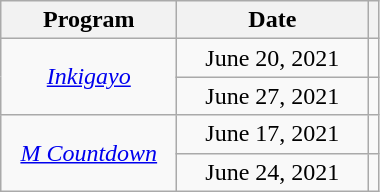<table class="wikitable sortable" style="text-align:center;">
<tr>
<th width="110px">Program</th>
<th width="120px">Date</th>
<th class="unsortable"></th>
</tr>
<tr>
<td rowspan="2"><em><a href='#'>Inkigayo</a></em></td>
<td>June 20, 2021</td>
<td></td>
</tr>
<tr>
<td>June 27, 2021</td>
<td></td>
</tr>
<tr>
<td rowspan="2"><em><a href='#'>M Countdown</a></em></td>
<td>June 17, 2021</td>
<td></td>
</tr>
<tr>
<td>June 24, 2021</td>
<td></td>
</tr>
</table>
